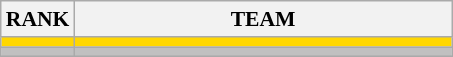<table class="wikitable" style="border-collapse: collapse; font-size: 90%;">
<tr>
<th>RANK</th>
<th align="left" style="width: 17em">TEAM</th>
</tr>
<tr bgcolor=gold>
<td align="center"></td>
<td></td>
</tr>
<tr bgcolor=silver>
<td align="center"></td>
<td></td>
</tr>
</table>
